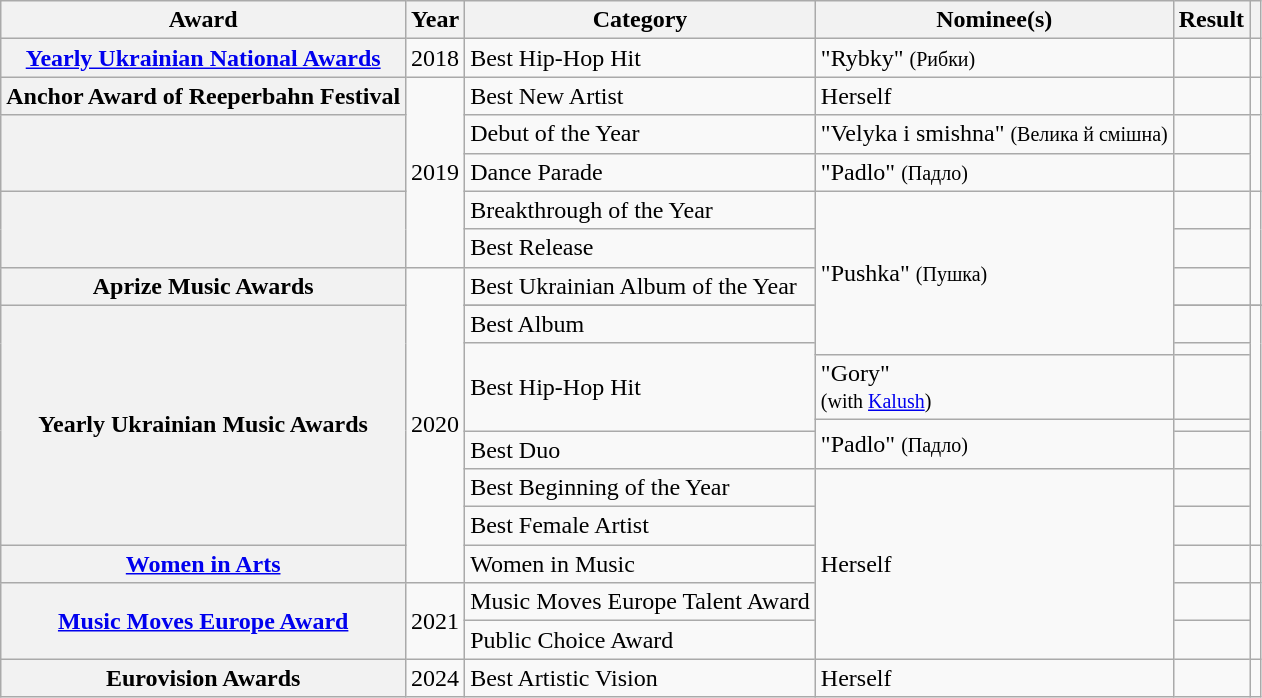<table class="wikitable plainrowheaders" style="text-align:left;">
<tr>
<th scope="col">Award</th>
<th scope="col">Year</th>
<th scope="col">Category</th>
<th scope="col">Nominee(s)</th>
<th scope="col">Result</th>
<th scope="col"></th>
</tr>
<tr>
<th scope="row"><a href='#'>Yearly Ukrainian National Awards</a></th>
<td align="center">2018</td>
<td>Best Hip-Hop Hit</td>
<td>"Rybky" <small>(Рибки)</small></td>
<td></td>
<td align="center"></td>
</tr>
<tr>
<th scope="row">Anchor Award of Reeperbahn Festival</th>
<td align="center" rowspan="5">2019</td>
<td>Best New Artist</td>
<td>Herself</td>
<td></td>
<td align="center"></td>
</tr>
<tr>
<th scope="row" rowspan="2"></th>
<td>Debut of the Year</td>
<td>"Velyka i smishna" <small>(Велика й смішна)</small></td>
<td></td>
<td align="center" rowspan="2"></td>
</tr>
<tr>
<td>Dance Parade</td>
<td>"Padlo" <small>(Падло)</small><br></td>
<td></td>
</tr>
<tr>
<th scope="row" rowspan="2"></th>
<td>Breakthrough of the Year</td>
<td rowspan="6">"Pushka" <small>(Пушка)</small></td>
<td></td>
<td align="center" rowspan="3"></td>
</tr>
<tr>
<td>Best Release</td>
<td></td>
</tr>
<tr>
<th scope="row">Aprize Music Awards</th>
<td rowspan="10">2020</td>
<td>Best Ukrainian Album of the Year</td>
<td></td>
</tr>
<tr>
<th scope="row" rowspan="8">Yearly Ukrainian Music Awards</th>
</tr>
<tr>
<td>Best Album</td>
<td></td>
<td rowspan="7"></td>
</tr>
<tr>
<td rowspan="3">Best Hip-Hop Hit</td>
<td></td>
</tr>
<tr>
<td>"Gory"<br><small>(with <a href='#'>Kalush</a>)</small></td>
<td></td>
</tr>
<tr>
<td rowspan="2">"Padlo" <small>(Падло)</small><br></td>
<td></td>
</tr>
<tr>
<td>Best Duo</td>
<td></td>
</tr>
<tr>
<td>Best Beginning of the Year</td>
<td rowspan="5">Herself</td>
<td></td>
</tr>
<tr>
<td>Best Female Artist</td>
<td></td>
</tr>
<tr>
<th scope="row"><a href='#'>Women in Arts</a></th>
<td>Women in Music</td>
<td></td>
<td align="center"></td>
</tr>
<tr>
<th scope="row" rowspan="2"><a href='#'>Music Moves Europe Award</a></th>
<td rowspan="2">2021</td>
<td>Music Moves Europe Talent Award</td>
<td></td>
<td align="center" rowspan="2"></td>
</tr>
<tr>
<td>Public Choice Award</td>
<td></td>
</tr>
<tr>
<th scope="row">Eurovision Awards</th>
<td>2024</td>
<td>Best Artistic Vision</td>
<td>Herself<br></td>
<td></td>
<td align="center"></td>
</tr>
</table>
